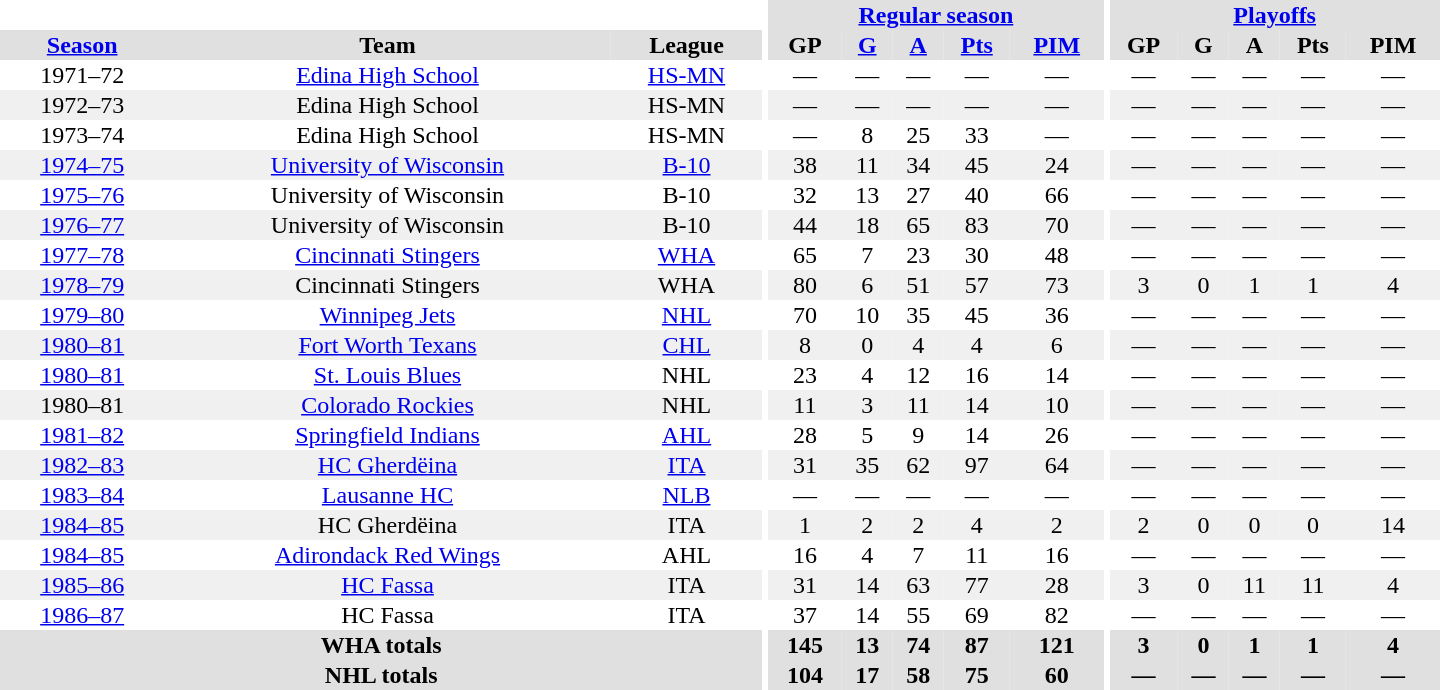<table border="0" cellpadding="1" cellspacing="0" style="text-align:center; width:60em">
<tr bgcolor="#e0e0e0">
<th colspan="3" bgcolor="#ffffff"></th>
<th rowspan="100" bgcolor="#ffffff"></th>
<th colspan="5"><a href='#'>Regular season</a></th>
<th rowspan="100" bgcolor="#ffffff"></th>
<th colspan="5"><a href='#'>Playoffs</a></th>
</tr>
<tr bgcolor="#e0e0e0">
<th><a href='#'>Season</a></th>
<th>Team</th>
<th>League</th>
<th>GP</th>
<th><a href='#'>G</a></th>
<th><a href='#'>A</a></th>
<th><a href='#'>Pts</a></th>
<th><a href='#'>PIM</a></th>
<th>GP</th>
<th>G</th>
<th>A</th>
<th>Pts</th>
<th>PIM</th>
</tr>
<tr>
<td>1971–72</td>
<td><a href='#'>Edina High School</a></td>
<td><a href='#'>HS-MN</a></td>
<td>—</td>
<td>—</td>
<td>—</td>
<td>—</td>
<td>—</td>
<td>—</td>
<td>—</td>
<td>—</td>
<td>—</td>
<td>—</td>
</tr>
<tr bgcolor="#f0f0f0">
<td>1972–73</td>
<td>Edina High School</td>
<td>HS-MN</td>
<td>—</td>
<td>—</td>
<td>—</td>
<td>—</td>
<td>—</td>
<td>—</td>
<td>—</td>
<td>—</td>
<td>—</td>
<td>—</td>
</tr>
<tr>
<td>1973–74</td>
<td>Edina High School</td>
<td>HS-MN</td>
<td>—</td>
<td>8</td>
<td>25</td>
<td>33</td>
<td>—</td>
<td>—</td>
<td>—</td>
<td>—</td>
<td>—</td>
<td>—</td>
</tr>
<tr bgcolor="#f0f0f0">
<td><a href='#'>1974–75</a></td>
<td><a href='#'>University of Wisconsin</a></td>
<td><a href='#'>B-10</a></td>
<td>38</td>
<td>11</td>
<td>34</td>
<td>45</td>
<td>24</td>
<td>—</td>
<td>—</td>
<td>—</td>
<td>—</td>
<td>—</td>
</tr>
<tr>
<td><a href='#'>1975–76</a></td>
<td>University of Wisconsin</td>
<td>B-10</td>
<td>32</td>
<td>13</td>
<td>27</td>
<td>40</td>
<td>66</td>
<td>—</td>
<td>—</td>
<td>—</td>
<td>—</td>
<td>—</td>
</tr>
<tr bgcolor="#f0f0f0">
<td><a href='#'>1976–77</a></td>
<td>University of Wisconsin</td>
<td>B-10</td>
<td>44</td>
<td>18</td>
<td>65</td>
<td>83</td>
<td>70</td>
<td>—</td>
<td>—</td>
<td>—</td>
<td>—</td>
<td>—</td>
</tr>
<tr>
<td><a href='#'>1977–78</a></td>
<td><a href='#'>Cincinnati Stingers</a></td>
<td><a href='#'>WHA</a></td>
<td>65</td>
<td>7</td>
<td>23</td>
<td>30</td>
<td>48</td>
<td>—</td>
<td>—</td>
<td>—</td>
<td>—</td>
<td>—</td>
</tr>
<tr bgcolor="#f0f0f0">
<td><a href='#'>1978–79</a></td>
<td>Cincinnati Stingers</td>
<td>WHA</td>
<td>80</td>
<td>6</td>
<td>51</td>
<td>57</td>
<td>73</td>
<td>3</td>
<td>0</td>
<td>1</td>
<td>1</td>
<td>4</td>
</tr>
<tr>
<td><a href='#'>1979–80</a></td>
<td><a href='#'>Winnipeg Jets</a></td>
<td><a href='#'>NHL</a></td>
<td>70</td>
<td>10</td>
<td>35</td>
<td>45</td>
<td>36</td>
<td>—</td>
<td>—</td>
<td>—</td>
<td>—</td>
<td>—</td>
</tr>
<tr bgcolor="#f0f0f0">
<td><a href='#'>1980–81</a></td>
<td><a href='#'>Fort Worth Texans</a></td>
<td><a href='#'>CHL</a></td>
<td>8</td>
<td>0</td>
<td>4</td>
<td>4</td>
<td>6</td>
<td>—</td>
<td>—</td>
<td>—</td>
<td>—</td>
<td>—</td>
</tr>
<tr>
<td><a href='#'>1980–81</a></td>
<td><a href='#'>St. Louis Blues</a></td>
<td>NHL</td>
<td>23</td>
<td>4</td>
<td>12</td>
<td>16</td>
<td>14</td>
<td>—</td>
<td>—</td>
<td>—</td>
<td>—</td>
<td>—</td>
</tr>
<tr bgcolor="#f0f0f0">
<td>1980–81</td>
<td><a href='#'>Colorado Rockies</a></td>
<td>NHL</td>
<td>11</td>
<td>3</td>
<td>11</td>
<td>14</td>
<td>10</td>
<td>—</td>
<td>—</td>
<td>—</td>
<td>—</td>
<td>—</td>
</tr>
<tr>
<td><a href='#'>1981–82</a></td>
<td><a href='#'>Springfield Indians</a></td>
<td><a href='#'>AHL</a></td>
<td>28</td>
<td>5</td>
<td>9</td>
<td>14</td>
<td>26</td>
<td>—</td>
<td>—</td>
<td>—</td>
<td>—</td>
<td>—</td>
</tr>
<tr bgcolor="#f0f0f0">
<td><a href='#'>1982–83</a></td>
<td><a href='#'>HC Gherdëina</a></td>
<td><a href='#'>ITA</a></td>
<td>31</td>
<td>35</td>
<td>62</td>
<td>97</td>
<td>64</td>
<td>—</td>
<td>—</td>
<td>—</td>
<td>—</td>
<td>—</td>
</tr>
<tr>
<td><a href='#'>1983–84</a></td>
<td><a href='#'>Lausanne HC</a></td>
<td><a href='#'>NLB</a></td>
<td>—</td>
<td>—</td>
<td>—</td>
<td>—</td>
<td>—</td>
<td>—</td>
<td>—</td>
<td>—</td>
<td>—</td>
<td>—</td>
</tr>
<tr bgcolor="#f0f0f0">
<td><a href='#'>1984–85</a></td>
<td>HC Gherdëina</td>
<td>ITA</td>
<td>1</td>
<td>2</td>
<td>2</td>
<td>4</td>
<td>2</td>
<td>2</td>
<td>0</td>
<td>0</td>
<td>0</td>
<td>14</td>
</tr>
<tr>
<td><a href='#'>1984–85</a></td>
<td><a href='#'>Adirondack Red Wings</a></td>
<td>AHL</td>
<td>16</td>
<td>4</td>
<td>7</td>
<td>11</td>
<td>16</td>
<td>—</td>
<td>—</td>
<td>—</td>
<td>—</td>
<td>—</td>
</tr>
<tr bgcolor="#f0f0f0">
<td><a href='#'>1985–86</a></td>
<td><a href='#'>HC Fassa</a></td>
<td>ITA</td>
<td>31</td>
<td>14</td>
<td>63</td>
<td>77</td>
<td>28</td>
<td>3</td>
<td>0</td>
<td>11</td>
<td>11</td>
<td>4</td>
</tr>
<tr>
<td><a href='#'>1986–87</a></td>
<td>HC Fassa</td>
<td>ITA</td>
<td>37</td>
<td>14</td>
<td>55</td>
<td>69</td>
<td>82</td>
<td>—</td>
<td>—</td>
<td>—</td>
<td>—</td>
<td>—</td>
</tr>
<tr bgcolor="#e0e0e0">
<th colspan="3">WHA totals</th>
<th>145</th>
<th>13</th>
<th>74</th>
<th>87</th>
<th>121</th>
<th>3</th>
<th>0</th>
<th>1</th>
<th>1</th>
<th>4</th>
</tr>
<tr bgcolor="#e0e0e0">
<th colspan="3">NHL totals</th>
<th>104</th>
<th>17</th>
<th>58</th>
<th>75</th>
<th>60</th>
<th>—</th>
<th>—</th>
<th>—</th>
<th>—</th>
<th>—</th>
</tr>
</table>
